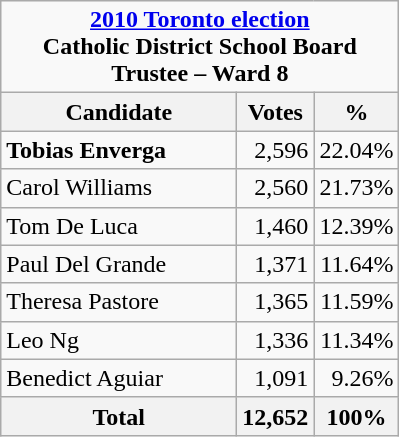<table class="wikitable" style="margin-bottom:0;">
<tr>
<td colspan="3" align="center"><strong><a href='#'>2010 Toronto election</a><br>Catholic District School Board<br>Trustee – Ward 8</strong></td>
</tr>
<tr>
<th bgcolor="#DDDDFF" width="150px">Candidate</th>
<th bgcolor="#DDDDFF">Votes</th>
<th bgcolor="#DDDDFF">%</th>
</tr>
<tr>
<td><strong>Tobias Enverga</strong></td>
<td align=right>2,596</td>
<td align=right>22.04%</td>
</tr>
<tr>
<td>Carol Williams</td>
<td align=right>2,560</td>
<td align=right>21.73%</td>
</tr>
<tr>
<td>Tom De Luca</td>
<td align=right>1,460</td>
<td align=right>12.39%</td>
</tr>
<tr>
<td>Paul Del Grande</td>
<td align=right>1,371</td>
<td align=right>11.64%</td>
</tr>
<tr>
<td>Theresa Pastore</td>
<td align=right>1,365</td>
<td align=right>11.59%</td>
</tr>
<tr>
<td>Leo Ng</td>
<td align=right>1,336</td>
<td align=right>11.34%</td>
</tr>
<tr>
<td>Benedict Aguiar</td>
<td align=right>1,091</td>
<td align=right>9.26%</td>
</tr>
<tr>
<th>Total</th>
<th align=right>12,652</th>
<th align=right>100%</th>
</tr>
</table>
